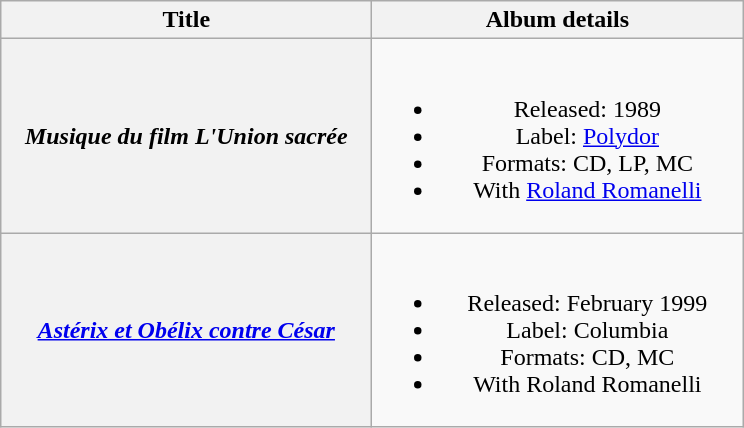<table class="wikitable plainrowheaders" style="text-align:center;">
<tr>
<th scope="col" style="width:15em;">Title</th>
<th scope="col" style="width:15em;">Album details</th>
</tr>
<tr>
<th scope="row"><em>Musique du film L'Union sacrée</em></th>
<td><br><ul><li>Released: 1989</li><li>Label: <a href='#'>Polydor</a></li><li>Formats: CD, LP, MC</li><li>With <a href='#'>Roland Romanelli</a></li></ul></td>
</tr>
<tr>
<th scope="row"><em><a href='#'>Astérix et Obélix contre César</a></em></th>
<td><br><ul><li>Released: February 1999</li><li>Label: Columbia</li><li>Formats: CD, MC</li><li>With Roland Romanelli</li></ul></td>
</tr>
</table>
